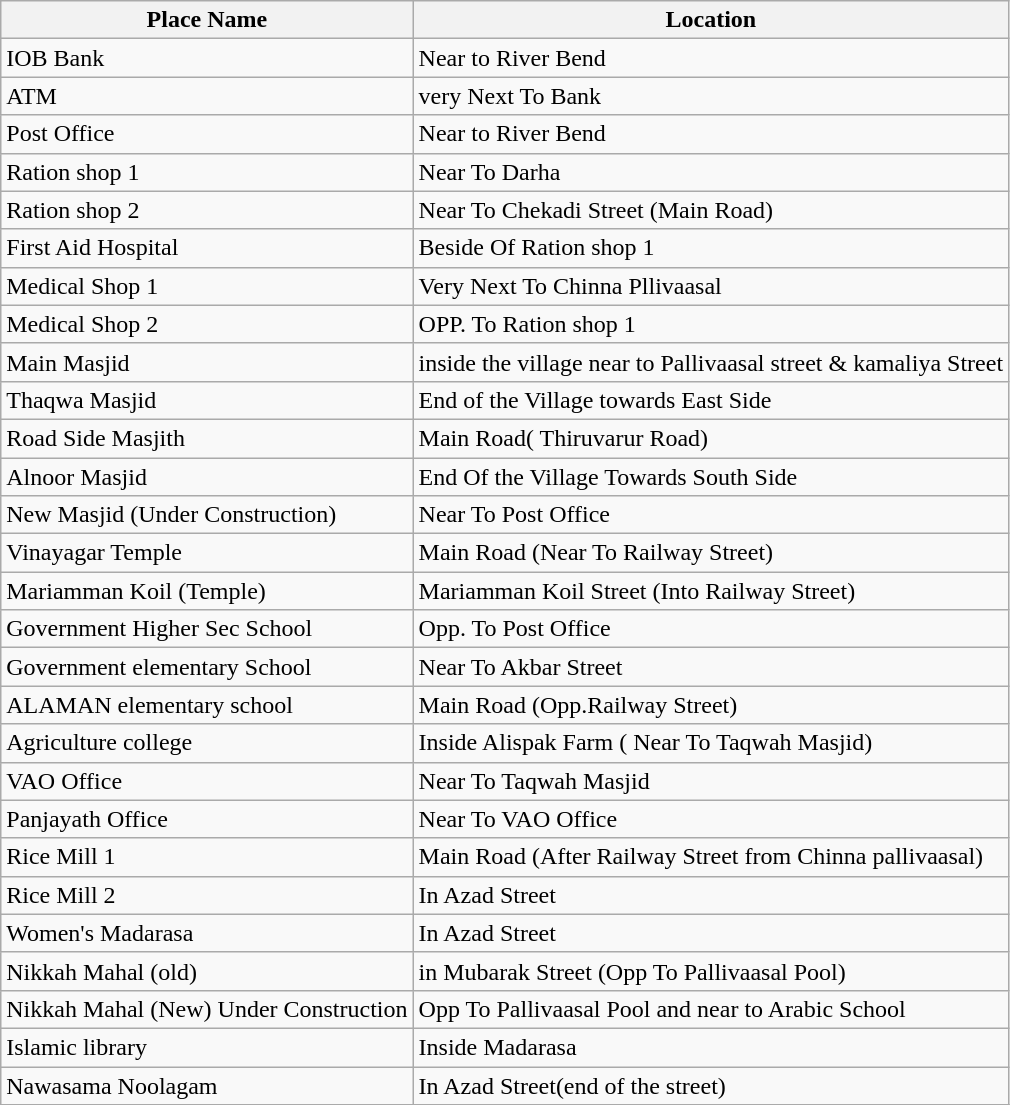<table class="wikitable">
<tr>
<th>Place Name</th>
<th>Location</th>
</tr>
<tr>
<td>IOB Bank</td>
<td>Near to River Bend</td>
</tr>
<tr>
<td>ATM</td>
<td>very Next To Bank</td>
</tr>
<tr>
<td>Post Office</td>
<td>Near to River Bend</td>
</tr>
<tr>
<td>Ration shop 1</td>
<td>Near To Darha</td>
</tr>
<tr>
<td>Ration shop 2</td>
<td>Near To Chekadi Street (Main Road)</td>
</tr>
<tr>
<td>First Aid Hospital</td>
<td>Beside Of Ration shop 1</td>
</tr>
<tr>
<td>Medical Shop 1</td>
<td>Very Next To Chinna Pllivaasal</td>
</tr>
<tr>
<td>Medical Shop 2</td>
<td>OPP. To Ration shop 1</td>
</tr>
<tr>
<td>Main Masjid</td>
<td>inside the village near to Pallivaasal street & kamaliya Street</td>
</tr>
<tr>
<td>Thaqwa Masjid</td>
<td>End of the Village towards East Side</td>
</tr>
<tr>
<td>Road Side Masjith</td>
<td>Main Road( Thiruvarur Road)</td>
</tr>
<tr>
<td>Alnoor Masjid</td>
<td>End Of the Village Towards South Side</td>
</tr>
<tr>
<td>New Masjid (Under Construction)</td>
<td>Near To Post Office</td>
</tr>
<tr>
<td>Vinayagar Temple</td>
<td>Main Road (Near To Railway Street)</td>
</tr>
<tr>
<td>Mariamman Koil (Temple)</td>
<td>Mariamman Koil Street (Into Railway Street)</td>
</tr>
<tr>
<td>Government Higher Sec School</td>
<td>Opp. To Post Office</td>
</tr>
<tr>
<td>Government elementary School</td>
<td>Near To Akbar Street</td>
</tr>
<tr>
<td>ALAMAN elementary school</td>
<td>Main Road (Opp.Railway Street)</td>
</tr>
<tr>
<td>Agriculture college</td>
<td>Inside Alispak Farm ( Near To Taqwah Masjid)</td>
</tr>
<tr>
<td>VAO Office</td>
<td>Near To Taqwah Masjid</td>
</tr>
<tr>
<td>Panjayath Office</td>
<td>Near To VAO Office</td>
</tr>
<tr>
<td>Rice Mill 1</td>
<td>Main Road (After Railway Street from Chinna pallivaasal)</td>
</tr>
<tr>
<td>Rice Mill 2</td>
<td>In Azad Street</td>
</tr>
<tr>
<td>Women's Madarasa</td>
<td>In Azad Street</td>
</tr>
<tr>
<td>Nikkah Mahal (old)</td>
<td>in Mubarak Street (Opp To Pallivaasal Pool)</td>
</tr>
<tr>
<td>Nikkah Mahal (New) Under Construction</td>
<td>Opp To Pallivaasal Pool and near to Arabic School</td>
</tr>
<tr>
<td>Islamic library</td>
<td>Inside Madarasa</td>
</tr>
<tr>
<td>Nawasama Noolagam</td>
<td>In Azad Street(end of the street)</td>
</tr>
<tr>
</tr>
</table>
